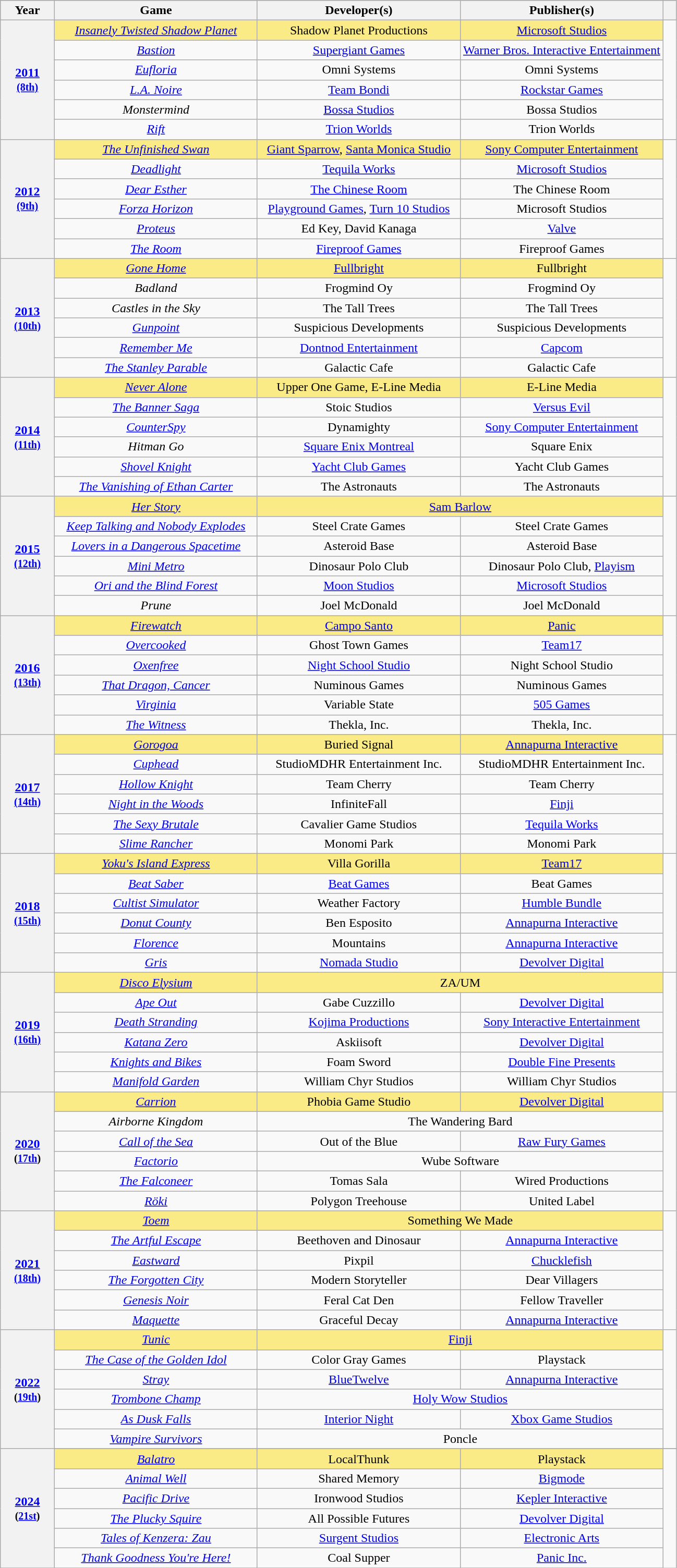<table class="wikitable" style="text-align:center;">
<tr style="background:#bebebe;">
<th scope="col" style="width:8%;">Year</th>
<th scope="col" style="width:30%;">Game</th>
<th scope="col" style="width:30%;">Developer(s)</th>
<th scope="col" style="width:30%;">Publisher(s)</th>
<th scope="col" style="width:2%;" class="unsortable"></th>
</tr>
<tr>
<th scope="row" rowspan="6" style="text-align:center"><a href='#'>2011</a> <br><small><a href='#'>(8th)</a> </small></th>
<td style="background:#FAEB86"><em><a href='#'>Insanely Twisted Shadow Planet</a></em></td>
<td style="background:#FAEB86">Shadow Planet Productions</td>
<td style="background:#FAEB86"><a href='#'>Microsoft Studios</a></td>
<td rowspan="6"></td>
</tr>
<tr>
<td><em><a href='#'>Bastion</a></em></td>
<td><a href='#'>Supergiant Games</a></td>
<td><a href='#'>Warner Bros. Interactive Entertainment</a></td>
</tr>
<tr>
<td><em><a href='#'>Eufloria</a></em></td>
<td>Omni Systems</td>
<td>Omni Systems</td>
</tr>
<tr>
<td><em><a href='#'>L.A. Noire</a></em></td>
<td><a href='#'>Team Bondi</a></td>
<td><a href='#'>Rockstar Games</a></td>
</tr>
<tr>
<td><em>Monstermind</em></td>
<td><a href='#'>Bossa Studios</a></td>
<td>Bossa Studios</td>
</tr>
<tr>
<td><em><a href='#'>Rift</a></em></td>
<td><a href='#'>Trion Worlds</a></td>
<td>Trion Worlds</td>
</tr>
<tr>
<th scope="row" rowspan="6" style="text-align:center"><a href='#'>2012</a> <br><small><a href='#'>(9th)</a> </small></th>
<td style="background:#FAEB86"><em><a href='#'>The Unfinished Swan</a></em></td>
<td style="background:#FAEB86"><a href='#'>Giant Sparrow</a>, <a href='#'>Santa Monica Studio</a></td>
<td style="background:#FAEB86"><a href='#'>Sony Computer Entertainment</a></td>
<td rowspan="6"></td>
</tr>
<tr>
<td><em><a href='#'>Deadlight</a></em></td>
<td><a href='#'>Tequila Works</a></td>
<td><a href='#'>Microsoft Studios</a></td>
</tr>
<tr>
<td><em><a href='#'>Dear Esther</a></em></td>
<td><a href='#'>The Chinese Room</a></td>
<td>The Chinese Room</td>
</tr>
<tr>
<td><em><a href='#'>Forza Horizon</a></em></td>
<td><a href='#'>Playground Games</a>, <a href='#'>Turn 10 Studios</a></td>
<td>Microsoft Studios</td>
</tr>
<tr>
<td><em><a href='#'>Proteus</a></em></td>
<td>Ed Key, David Kanaga</td>
<td><a href='#'>Valve</a></td>
</tr>
<tr>
<td><em><a href='#'>The Room</a></em></td>
<td><a href='#'>Fireproof Games</a></td>
<td>Fireproof Games</td>
</tr>
<tr>
<th scope="row" rowspan="6" style="text-align:center"><a href='#'>2013</a> <br><small><a href='#'>(10th)</a> </small></th>
<td style="background:#FAEB86"><em><a href='#'>Gone Home</a></em></td>
<td style="background:#FAEB86"><a href='#'>Fullbright</a></td>
<td style="background:#FAEB86">Fullbright</td>
<td rowspan="6"></td>
</tr>
<tr>
<td><em>Badland</em></td>
<td>Frogmind Oy</td>
<td>Frogmind Oy</td>
</tr>
<tr>
<td><em>Castles in the Sky</em></td>
<td>The Tall Trees</td>
<td>The Tall Trees</td>
</tr>
<tr>
<td><em><a href='#'>Gunpoint</a></em></td>
<td>Suspicious Developments</td>
<td>Suspicious Developments</td>
</tr>
<tr>
<td><em><a href='#'>Remember Me</a></em></td>
<td><a href='#'>Dontnod Entertainment</a></td>
<td><a href='#'>Capcom</a></td>
</tr>
<tr>
<td><em><a href='#'>The Stanley Parable</a></em></td>
<td>Galactic Cafe</td>
<td>Galactic Cafe</td>
</tr>
<tr>
<th scope="row" rowspan="6" style="text-align:center"><a href='#'>2014</a> <br><small><a href='#'>(11th)</a> </small></th>
<td style="background:#FAEB86"><em><a href='#'>Never Alone</a></em></td>
<td style="background:#FAEB86">Upper One Game, E-Line Media</td>
<td style="background:#FAEB86">E-Line Media</td>
<td rowspan="6"></td>
</tr>
<tr>
<td><em><a href='#'>The Banner Saga</a></em></td>
<td>Stoic Studios</td>
<td><a href='#'>Versus Evil</a></td>
</tr>
<tr>
<td><em><a href='#'>CounterSpy</a></em></td>
<td>Dynamighty</td>
<td><a href='#'>Sony Computer Entertainment</a></td>
</tr>
<tr>
<td><em>Hitman Go</em></td>
<td><a href='#'>Square Enix Montreal</a></td>
<td>Square Enix</td>
</tr>
<tr>
<td><em><a href='#'>Shovel Knight</a></em></td>
<td><a href='#'>Yacht Club Games</a></td>
<td>Yacht Club Games</td>
</tr>
<tr>
<td><em><a href='#'>The Vanishing of Ethan Carter</a></em></td>
<td>The Astronauts</td>
<td>The Astronauts</td>
</tr>
<tr>
<th scope="row" rowspan="6" style="text-align:center"><a href='#'>2015</a> <br><small><a href='#'>(12th)</a> </small></th>
<td style="background:#FAEB86"><em><a href='#'>Her Story</a></em></td>
<td style="background:#FAEB86" colspan=2><a href='#'>Sam Barlow</a></td>
<td rowspan="6"></td>
</tr>
<tr>
<td><em><a href='#'>Keep Talking and Nobody Explodes</a></em></td>
<td>Steel Crate Games</td>
<td>Steel Crate Games</td>
</tr>
<tr>
<td><em><a href='#'>Lovers in a Dangerous Spacetime</a></em></td>
<td>Asteroid Base</td>
<td>Asteroid Base</td>
</tr>
<tr>
<td><em><a href='#'>Mini Metro</a></em></td>
<td>Dinosaur Polo Club</td>
<td>Dinosaur Polo Club, <a href='#'>Playism</a></td>
</tr>
<tr>
<td><em><a href='#'>Ori and the Blind Forest</a></em></td>
<td><a href='#'>Moon Studios</a></td>
<td><a href='#'>Microsoft Studios</a></td>
</tr>
<tr>
<td><em>Prune</em></td>
<td>Joel McDonald</td>
<td>Joel McDonald</td>
</tr>
<tr>
<th rowspan="6"><a href='#'>2016</a><br><small><a href='#'>(13th)</a></small></th>
<td style="background:#FAEB86"><em><a href='#'>Firewatch</a></em></td>
<td style="background:#FAEB86"><a href='#'>Campo Santo</a></td>
<td style="background:#FAEB86"><a href='#'>Panic</a></td>
<td rowspan="6"></td>
</tr>
<tr>
<td><em><a href='#'>Overcooked</a></em></td>
<td>Ghost Town Games</td>
<td><a href='#'>Team17</a></td>
</tr>
<tr>
<td><em><a href='#'>Oxenfree</a></em></td>
<td><a href='#'>Night School Studio</a></td>
<td>Night School Studio</td>
</tr>
<tr>
<td><em><a href='#'>That Dragon, Cancer</a></em></td>
<td>Numinous Games</td>
<td>Numinous Games</td>
</tr>
<tr>
<td><em><a href='#'>Virginia</a></em></td>
<td>Variable State</td>
<td><a href='#'>505 Games</a></td>
</tr>
<tr>
<td><em><a href='#'>The Witness</a></em></td>
<td>Thekla, Inc.</td>
<td>Thekla, Inc.</td>
</tr>
<tr>
<th rowspan="6"><a href='#'>2017</a><br><small><a href='#'>(14th)</a></small></th>
<td style="background:#FAEB86"><em><a href='#'>Gorogoa</a></em></td>
<td style="background:#FAEB86">Buried Signal</td>
<td style="background:#FAEB86"><a href='#'>Annapurna Interactive</a></td>
<td rowspan="6"></td>
</tr>
<tr>
<td><em><a href='#'>Cuphead</a></em></td>
<td>StudioMDHR Entertainment Inc.</td>
<td>StudioMDHR Entertainment Inc.</td>
</tr>
<tr>
<td><em><a href='#'>Hollow Knight</a></em></td>
<td>Team Cherry</td>
<td>Team Cherry</td>
</tr>
<tr>
<td><em><a href='#'>Night in the Woods</a></em></td>
<td>InfiniteFall</td>
<td><a href='#'>Finji</a></td>
</tr>
<tr>
<td><em><a href='#'>The Sexy Brutale</a></em></td>
<td>Cavalier Game Studios</td>
<td><a href='#'>Tequila Works</a></td>
</tr>
<tr>
<td><em><a href='#'>Slime Rancher</a></em></td>
<td>Monomi Park</td>
<td>Monomi Park</td>
</tr>
<tr>
<th rowspan="6"><a href='#'>2018</a><br><small><a href='#'>(15th)</a></small></th>
<td style="background:#FAEB86"><em><a href='#'>Yoku's Island Express</a></em></td>
<td style="background:#FAEB86">Villa Gorilla</td>
<td style="background:#FAEB86"><a href='#'>Team17</a></td>
<td rowspan="6"></td>
</tr>
<tr>
<td><em><a href='#'>Beat Saber</a></em></td>
<td><a href='#'>Beat Games</a></td>
<td>Beat Games</td>
</tr>
<tr>
<td><em><a href='#'>Cultist Simulator</a></em></td>
<td>Weather Factory</td>
<td><a href='#'>Humble Bundle</a></td>
</tr>
<tr>
<td><em><a href='#'>Donut County</a></em></td>
<td>Ben Esposito</td>
<td><a href='#'>Annapurna Interactive</a></td>
</tr>
<tr>
<td><em><a href='#'>Florence</a></em></td>
<td>Mountains</td>
<td><a href='#'>Annapurna Interactive</a></td>
</tr>
<tr>
<td><em><a href='#'>Gris</a></em></td>
<td><a href='#'>Nomada Studio</a></td>
<td><a href='#'>Devolver Digital</a></td>
</tr>
<tr>
<th rowspan="6"><a href='#'>2019</a><br><small><a href='#'>(16th)</a></small></th>
<td style="background:#FAEB86"><em><a href='#'>Disco Elysium</a></em></td>
<td style="background:#FAEB86" colspan=2>ZA/UM</td>
<td rowspan="6"></td>
</tr>
<tr>
<td><em><a href='#'>Ape Out</a></em></td>
<td>Gabe Cuzzillo</td>
<td><a href='#'>Devolver Digital</a></td>
</tr>
<tr>
<td><em><a href='#'>Death Stranding</a></em></td>
<td><a href='#'>Kojima Productions</a></td>
<td><a href='#'>Sony Interactive Entertainment</a></td>
</tr>
<tr>
<td><em><a href='#'>Katana Zero</a></em></td>
<td>Askiisoft</td>
<td><a href='#'>Devolver Digital</a></td>
</tr>
<tr>
<td><em><a href='#'>Knights and Bikes</a></em></td>
<td>Foam Sword</td>
<td><a href='#'>Double Fine Presents</a></td>
</tr>
<tr>
<td><em><a href='#'>Manifold Garden</a></em></td>
<td>William Chyr Studios</td>
<td>William Chyr Studios</td>
</tr>
<tr>
<th rowspan="6"><a href='#'>2020</a><br><small>(<a href='#'>17th</a>)</small></th>
<td style="background:#FAEB86"><em><a href='#'>Carrion</a></em></td>
<td style="background:#FAEB86">Phobia Game Studio</td>
<td style="background:#FAEB86"><a href='#'>Devolver Digital</a></td>
<td rowspan="6"></td>
</tr>
<tr>
<td><em>Airborne Kingdom</em></td>
<td colspan="2">The Wandering Bard</td>
</tr>
<tr>
<td><em><a href='#'>Call of the Sea</a></em></td>
<td>Out of the Blue</td>
<td><a href='#'>Raw Fury Games</a></td>
</tr>
<tr>
<td><em><a href='#'>Factorio</a></em></td>
<td colspan="2">Wube Software</td>
</tr>
<tr>
<td><em><a href='#'>The Falconeer</a></em></td>
<td>Tomas Sala</td>
<td>Wired Productions</td>
</tr>
<tr>
<td><em><a href='#'>Röki</a></em></td>
<td>Polygon Treehouse</td>
<td>United Label</td>
</tr>
<tr>
<th rowspan="6"><a href='#'>2021</a><br><small><a href='#'>(18th)</a></small></th>
<td style="background:#FAEB86"><em><a href='#'>Toem</a></em></td>
<td style="background:#FAEB86" colspan=2>Something We Made</td>
<td rowspan="6"></td>
</tr>
<tr>
<td><em><a href='#'>The Artful Escape</a></em></td>
<td>Beethoven and Dinosaur</td>
<td><a href='#'>Annapurna Interactive</a></td>
</tr>
<tr>
<td><em><a href='#'>Eastward</a></em></td>
<td>Pixpil</td>
<td><a href='#'>Chucklefish</a></td>
</tr>
<tr>
<td><em><a href='#'>The Forgotten City</a></em></td>
<td>Modern Storyteller</td>
<td>Dear Villagers</td>
</tr>
<tr>
<td><em><a href='#'>Genesis Noir</a></em></td>
<td>Feral Cat Den</td>
<td>Fellow Traveller</td>
</tr>
<tr>
<td><em><a href='#'>Maquette</a></em></td>
<td>Graceful Decay</td>
<td><a href='#'>Annapurna Interactive</a></td>
</tr>
<tr>
<th rowspan="6"><a href='#'>2022</a><br><small>(<a href='#'>19th</a>)</small></th>
<td style="background:#FAEB86"><em><a href='#'>Tunic</a></em></td>
<td style="background:#FAEB86" colspan="2"><a href='#'>Finji</a></td>
<td rowspan="6"></td>
</tr>
<tr>
<td><em><a href='#'>The Case of the Golden Idol</a></em></td>
<td>Color Gray Games</td>
<td>Playstack</td>
</tr>
<tr>
<td><em><a href='#'>Stray</a></em></td>
<td><a href='#'>BlueTwelve</a></td>
<td><a href='#'>Annapurna Interactive</a></td>
</tr>
<tr>
<td><em><a href='#'>Trombone Champ</a></em></td>
<td colspan="2"><a href='#'>Holy Wow Studios</a></td>
</tr>
<tr>
<td><em><a href='#'>As Dusk Falls</a></em></td>
<td><a href='#'>Interior Night</a></td>
<td><a href='#'>Xbox Game Studios</a></td>
</tr>
<tr>
<td><em><a href='#'>Vampire Survivors</a></em></td>
<td colspan="2">Poncle</td>
</tr>
<tr>
<th rowspan="7"><a href='#'>2024</a><br><small>(<a href='#'>21st</a>)</small></th>
</tr>
<tr>
<td style="background:#FAEB86"><em><a href='#'>Balatro</a></em></td>
<td style="background:#FAEB86">LocalThunk</td>
<td style="background:#FAEB86">Playstack</td>
<td align="center" rowspan="7"></td>
</tr>
<tr>
<td><em><a href='#'>Animal Well</a></em></td>
<td>Shared Memory</td>
<td><a href='#'>Bigmode</a></td>
</tr>
<tr>
<td><em><a href='#'>Pacific Drive</a></em></td>
<td>Ironwood Studios</td>
<td><a href='#'>Kepler Interactive</a></td>
</tr>
<tr>
<td><em><a href='#'>The Plucky Squire</a></em></td>
<td>All Possible Futures</td>
<td><a href='#'>Devolver Digital</a></td>
</tr>
<tr>
<td><em><a href='#'>Tales of Kenzera: Zau</a></em></td>
<td><a href='#'>Surgent Studios</a></td>
<td><a href='#'>Electronic Arts</a></td>
</tr>
<tr>
<td><em><a href='#'>Thank Goodness You're Here!</a></em></td>
<td>Coal Supper</td>
<td><a href='#'>Panic Inc.</a></td>
</tr>
<tr>
</tr>
</table>
